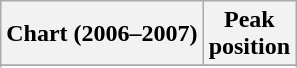<table class="wikitable sortable">
<tr>
<th align="center">Chart (2006–2007)</th>
<th align="center">Peak<br>position</th>
</tr>
<tr>
</tr>
<tr>
</tr>
</table>
